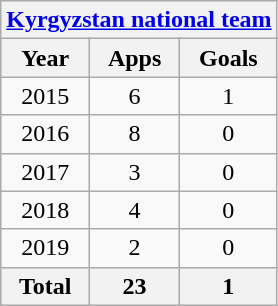<table class="wikitable" style="text-align:center">
<tr>
<th colspan=3><a href='#'>Kyrgyzstan national team</a></th>
</tr>
<tr>
<th>Year</th>
<th>Apps</th>
<th>Goals</th>
</tr>
<tr>
<td>2015</td>
<td>6</td>
<td>1</td>
</tr>
<tr>
<td>2016</td>
<td>8</td>
<td>0</td>
</tr>
<tr>
<td>2017</td>
<td>3</td>
<td>0</td>
</tr>
<tr>
<td>2018</td>
<td>4</td>
<td>0</td>
</tr>
<tr>
<td>2019</td>
<td>2</td>
<td>0</td>
</tr>
<tr>
<th>Total</th>
<th>23</th>
<th>1</th>
</tr>
</table>
